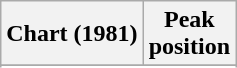<table class="wikitable sortable plainrowheaders" style="text-align:center">
<tr>
<th scope="col">Chart (1981)</th>
<th scope="col">Peak<br> position</th>
</tr>
<tr>
</tr>
<tr>
</tr>
</table>
